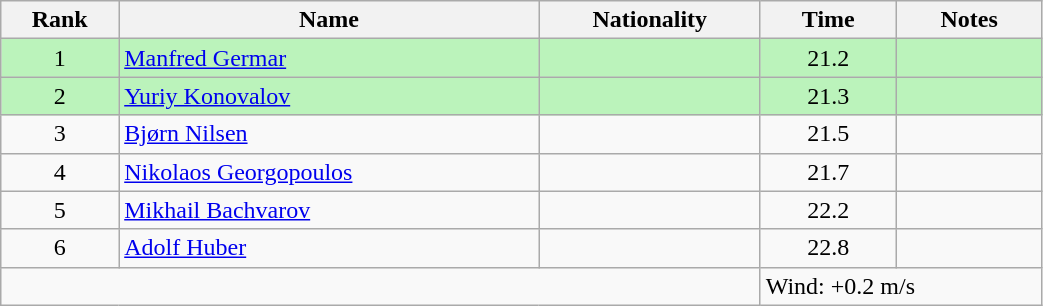<table class="wikitable sortable" style="text-align:center;width: 55%">
<tr>
<th>Rank</th>
<th>Name</th>
<th>Nationality</th>
<th>Time</th>
<th>Notes</th>
</tr>
<tr bgcolor=bbf3bb>
<td>1</td>
<td align=left><a href='#'>Manfred Germar</a></td>
<td align=left></td>
<td>21.2</td>
<td></td>
</tr>
<tr bgcolor=bbf3bb>
<td>2</td>
<td align=left><a href='#'>Yuriy Konovalov</a></td>
<td align=left></td>
<td>21.3</td>
<td></td>
</tr>
<tr>
<td>3</td>
<td align=left><a href='#'>Bjørn Nilsen</a></td>
<td align=left></td>
<td>21.5</td>
<td></td>
</tr>
<tr>
<td>4</td>
<td align=left><a href='#'>Nikolaos Georgopoulos</a></td>
<td align=left></td>
<td>21.7</td>
<td></td>
</tr>
<tr>
<td>5</td>
<td align=left><a href='#'>Mikhail Bachvarov</a></td>
<td align=left></td>
<td>22.2</td>
<td></td>
</tr>
<tr>
<td>6</td>
<td align=left><a href='#'>Adolf Huber</a></td>
<td align=left></td>
<td>22.8</td>
<td></td>
</tr>
<tr class="sortbottom">
<td colspan="3"></td>
<td colspan="2" style="text-align:left;">Wind: +0.2 m/s</td>
</tr>
</table>
